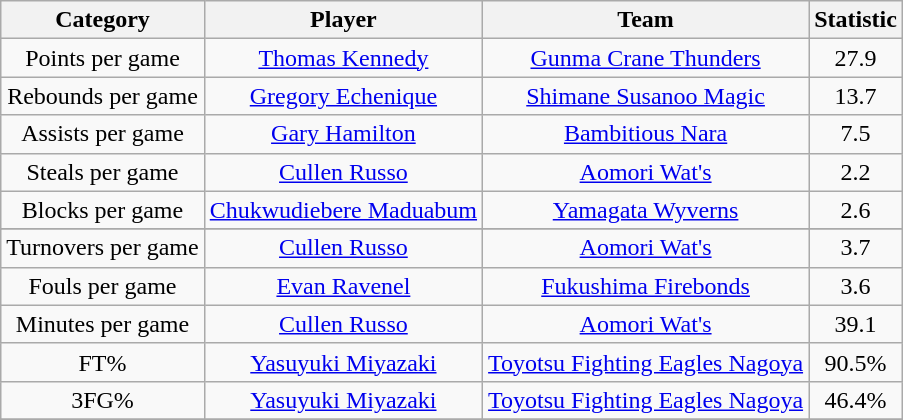<table class="wikitable" style="text-align:center">
<tr>
<th>Category</th>
<th>Player</th>
<th>Team</th>
<th>Statistic</th>
</tr>
<tr>
<td>Points per game</td>
<td><a href='#'>Thomas Kennedy</a></td>
<td><a href='#'>Gunma Crane Thunders</a></td>
<td>27.9</td>
</tr>
<tr>
<td>Rebounds per game</td>
<td><a href='#'>Gregory Echenique</a></td>
<td><a href='#'>Shimane Susanoo Magic</a></td>
<td>13.7</td>
</tr>
<tr>
<td>Assists per game</td>
<td><a href='#'>Gary Hamilton</a></td>
<td><a href='#'>Bambitious Nara</a></td>
<td>7.5</td>
</tr>
<tr>
<td>Steals per game</td>
<td><a href='#'>Cullen Russo</a></td>
<td><a href='#'>Aomori Wat's</a></td>
<td>2.2</td>
</tr>
<tr>
<td>Blocks per game</td>
<td><a href='#'>Chukwudiebere Maduabum</a></td>
<td><a href='#'>Yamagata Wyverns</a></td>
<td>2.6</td>
</tr>
<tr>
</tr>
<tr>
<td>Turnovers per game</td>
<td><a href='#'>Cullen Russo</a></td>
<td><a href='#'>Aomori Wat's</a></td>
<td>3.7</td>
</tr>
<tr>
<td>Fouls per game</td>
<td><a href='#'>Evan Ravenel</a></td>
<td><a href='#'>Fukushima Firebonds</a></td>
<td>3.6</td>
</tr>
<tr>
<td>Minutes per game</td>
<td><a href='#'>Cullen Russo</a></td>
<td><a href='#'>Aomori Wat's</a></td>
<td>39.1</td>
</tr>
<tr>
<td>FT%</td>
<td><a href='#'>Yasuyuki Miyazaki</a></td>
<td><a href='#'>Toyotsu Fighting Eagles Nagoya</a></td>
<td>90.5%</td>
</tr>
<tr>
<td>3FG%</td>
<td><a href='#'>Yasuyuki Miyazaki</a></td>
<td><a href='#'>Toyotsu Fighting Eagles Nagoya</a></td>
<td>46.4%</td>
</tr>
<tr>
</tr>
</table>
